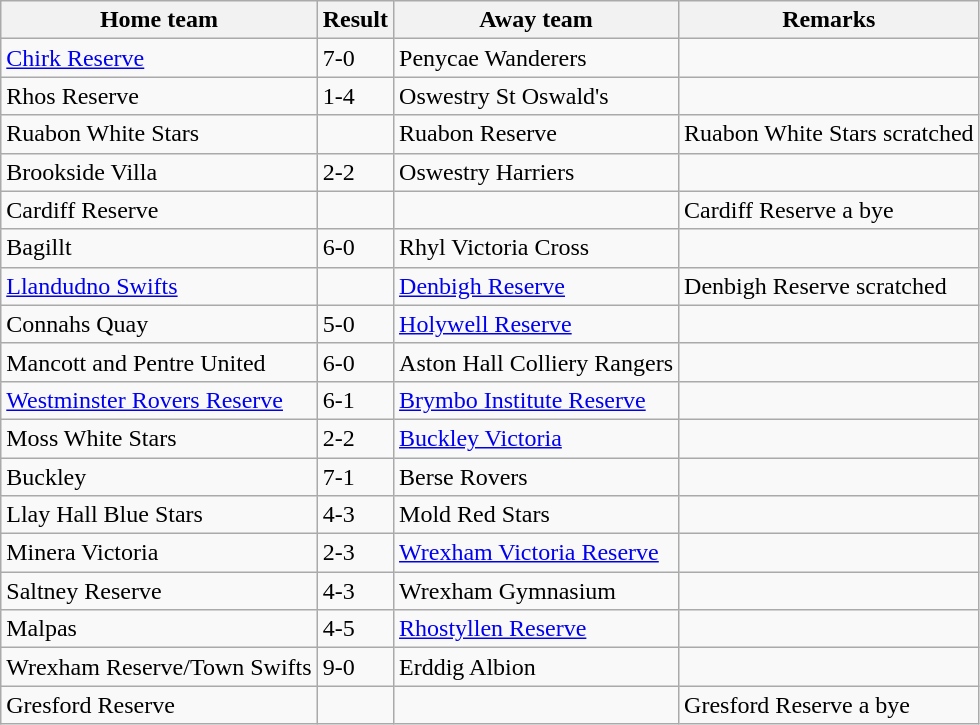<table class="wikitable">
<tr>
<th>Home team</th>
<th>Result</th>
<th>Away team</th>
<th>Remarks</th>
</tr>
<tr>
<td><a href='#'>Chirk Reserve</a></td>
<td>7-0</td>
<td>Penycae Wanderers</td>
<td></td>
</tr>
<tr>
<td>Rhos Reserve</td>
<td>1-4</td>
<td> Oswestry St Oswald's</td>
<td></td>
</tr>
<tr>
<td>Ruabon White Stars</td>
<td></td>
<td>Ruabon Reserve</td>
<td>Ruabon White Stars scratched</td>
</tr>
<tr>
<td>Brookside Villa</td>
<td>2-2</td>
<td> Oswestry Harriers</td>
<td></td>
</tr>
<tr>
<td>Cardiff Reserve</td>
<td></td>
<td></td>
<td>Cardiff Reserve a bye</td>
</tr>
<tr>
<td>Bagillt</td>
<td>6-0</td>
<td>Rhyl Victoria Cross</td>
<td></td>
</tr>
<tr>
<td><a href='#'>Llandudno Swifts</a></td>
<td></td>
<td><a href='#'>Denbigh Reserve</a></td>
<td>Denbigh Reserve scratched</td>
</tr>
<tr>
<td>Connahs Quay</td>
<td>5-0</td>
<td><a href='#'>Holywell Reserve</a></td>
<td></td>
</tr>
<tr>
<td>Mancott and Pentre United</td>
<td>6-0</td>
<td>Aston Hall Colliery Rangers</td>
<td></td>
</tr>
<tr>
<td><a href='#'>Westminster Rovers Reserve</a></td>
<td>6-1</td>
<td><a href='#'>Brymbo Institute Reserve</a></td>
<td></td>
</tr>
<tr>
<td>Moss White Stars</td>
<td>2-2</td>
<td><a href='#'>Buckley Victoria</a></td>
<td></td>
</tr>
<tr>
<td>Buckley</td>
<td>7-1</td>
<td>Berse Rovers</td>
<td></td>
</tr>
<tr>
<td>Llay Hall Blue Stars</td>
<td>4-3</td>
<td>Mold Red Stars</td>
<td></td>
</tr>
<tr>
<td>Minera Victoria</td>
<td>2-3</td>
<td><a href='#'>Wrexham Victoria Reserve</a></td>
<td></td>
</tr>
<tr>
<td>Saltney Reserve</td>
<td>4-3</td>
<td>Wrexham Gymnasium</td>
<td></td>
</tr>
<tr>
<td> Malpas</td>
<td>4-5</td>
<td><a href='#'>Rhostyllen Reserve</a></td>
<td></td>
</tr>
<tr>
<td>Wrexham Reserve/Town Swifts</td>
<td>9-0</td>
<td>Erddig Albion</td>
<td></td>
</tr>
<tr>
<td>Gresford Reserve</td>
<td></td>
<td></td>
<td>Gresford Reserve a bye</td>
</tr>
</table>
